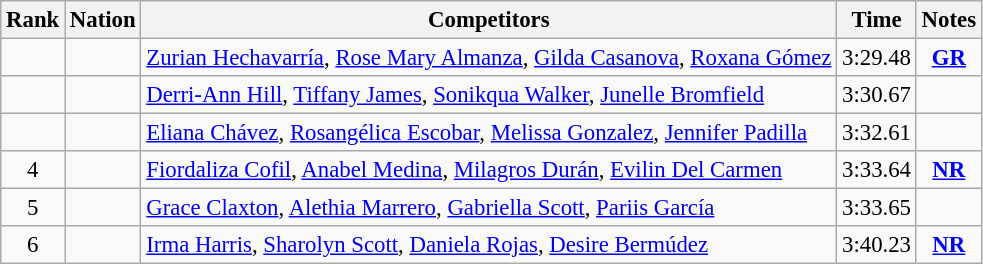<table class="wikitable sortable" style="text-align:center; font-size:95%">
<tr>
<th>Rank</th>
<th>Nation</th>
<th>Competitors</th>
<th>Time</th>
<th>Notes</th>
</tr>
<tr>
<td></td>
<td align=left></td>
<td align=left><a href='#'>Zurian Hechavarría</a>, <a href='#'>Rose Mary Almanza</a>, <a href='#'>Gilda Casanova</a>, <a href='#'>Roxana Gómez</a></td>
<td>3:29.48</td>
<td><strong><a href='#'>GR</a></strong></td>
</tr>
<tr>
<td></td>
<td align=left></td>
<td align=left><a href='#'>Derri-Ann Hill</a>, <a href='#'>Tiffany James</a>, <a href='#'>Sonikqua Walker</a>, <a href='#'>Junelle Bromfield</a></td>
<td>3:30.67</td>
<td></td>
</tr>
<tr>
<td></td>
<td align=left></td>
<td align=left><a href='#'>Eliana Chávez</a>, <a href='#'>Rosangélica Escobar</a>, <a href='#'>Melissa Gonzalez</a>, <a href='#'>Jennifer Padilla</a></td>
<td>3:32.61</td>
<td></td>
</tr>
<tr>
<td>4</td>
<td align=left></td>
<td align=left><a href='#'>Fiordaliza Cofil</a>, <a href='#'>Anabel Medina</a>, <a href='#'>Milagros Durán</a>, <a href='#'>Evilin Del Carmen</a></td>
<td>3:33.64</td>
<td><strong><a href='#'>NR</a></strong></td>
</tr>
<tr>
<td>5</td>
<td align=left></td>
<td align=left><a href='#'>Grace Claxton</a>, <a href='#'>Alethia Marrero</a>, <a href='#'>Gabriella Scott</a>, <a href='#'>Pariis García</a></td>
<td>3:33.65</td>
<td></td>
</tr>
<tr>
<td>6</td>
<td align=left></td>
<td align=left><a href='#'>Irma Harris</a>, <a href='#'>Sharolyn Scott</a>, <a href='#'>Daniela Rojas</a>, <a href='#'>Desire Bermúdez</a></td>
<td>3:40.23</td>
<td><strong><a href='#'>NR</a></strong></td>
</tr>
</table>
